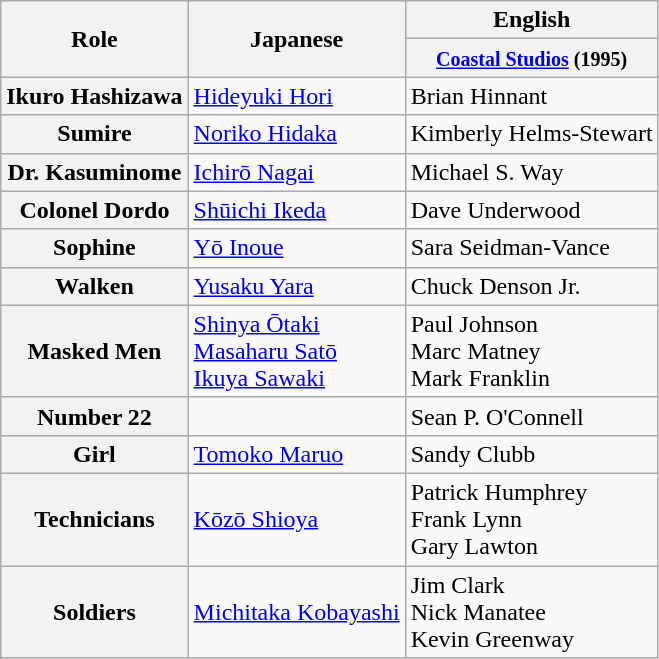<table class="wikitable mw-collapsible">
<tr>
<th rowspan="2">Role</th>
<th rowspan="2">Japanese</th>
<th>English</th>
</tr>
<tr>
<th><small><a href='#'>Coastal Studios</a> (1995)</small></th>
</tr>
<tr>
<th>Ikuro Hashizawa</th>
<td><a href='#'>Hideyuki Hori</a></td>
<td>Brian Hinnant</td>
</tr>
<tr>
<th>Sumire</th>
<td><a href='#'>Noriko Hidaka</a></td>
<td>Kimberly Helms-Stewart</td>
</tr>
<tr>
<th>Dr. Kasuminome</th>
<td><a href='#'>Ichirō Nagai</a></td>
<td>Michael S. Way</td>
</tr>
<tr>
<th>Colonel Dordo</th>
<td><a href='#'>Shūichi Ikeda</a></td>
<td>Dave Underwood</td>
</tr>
<tr>
<th>Sophine</th>
<td><a href='#'>Yō Inoue</a></td>
<td>Sara Seidman-Vance</td>
</tr>
<tr>
<th>Walken</th>
<td><a href='#'>Yusaku Yara</a></td>
<td>Chuck Denson Jr.</td>
</tr>
<tr>
<th>Masked Men</th>
<td><a href='#'>Shinya Ōtaki</a><br><a href='#'>Masaharu Satō</a><br><a href='#'>Ikuya Sawaki</a></td>
<td>Paul Johnson<br>Marc Matney<br>Mark Franklin</td>
</tr>
<tr>
<th>Number 22</th>
<td></td>
<td>Sean P. O'Connell</td>
</tr>
<tr>
<th>Girl</th>
<td><a href='#'>Tomoko Maruo</a></td>
<td>Sandy Clubb</td>
</tr>
<tr>
<th>Technicians</th>
<td><a href='#'>Kōzō Shioya</a></td>
<td>Patrick Humphrey<br>Frank Lynn<br>Gary Lawton</td>
</tr>
<tr>
<th>Soldiers</th>
<td><a href='#'>Michitaka Kobayashi</a></td>
<td>Jim Clark<br>Nick Manatee<br>Kevin Greenway</td>
</tr>
</table>
